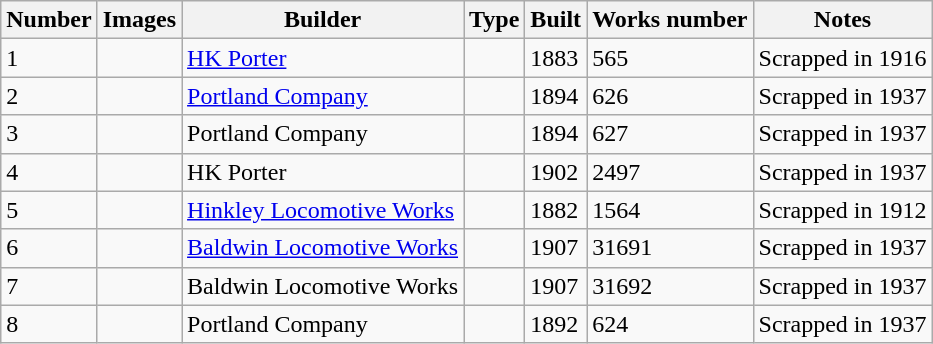<table class="wikitable" style="font-size:100%;">
<tr>
<th>Number</th>
<th>Images</th>
<th>Builder</th>
<th>Type</th>
<th>Built</th>
<th>Works number</th>
<th>Notes</th>
</tr>
<tr>
<td>1</td>
<td></td>
<td><a href='#'>HK Porter</a></td>
<td></td>
<td>1883</td>
<td>565</td>
<td>Scrapped in 1916</td>
</tr>
<tr>
<td>2</td>
<td></td>
<td><a href='#'>Portland Company</a></td>
<td></td>
<td>1894</td>
<td>626</td>
<td>Scrapped in 1937</td>
</tr>
<tr>
<td>3</td>
<td></td>
<td>Portland Company</td>
<td></td>
<td>1894</td>
<td>627</td>
<td>Scrapped in 1937</td>
</tr>
<tr>
<td>4</td>
<td></td>
<td>HK Porter</td>
<td></td>
<td>1902</td>
<td>2497</td>
<td>Scrapped in 1937</td>
</tr>
<tr>
<td>5</td>
<td></td>
<td><a href='#'>Hinkley Locomotive Works</a></td>
<td></td>
<td>1882</td>
<td>1564</td>
<td>Scrapped in 1912</td>
</tr>
<tr>
<td>6</td>
<td></td>
<td><a href='#'>Baldwin Locomotive Works</a></td>
<td></td>
<td>1907</td>
<td>31691</td>
<td>Scrapped in 1937</td>
</tr>
<tr>
<td>7</td>
<td></td>
<td>Baldwin Locomotive Works</td>
<td></td>
<td>1907</td>
<td>31692</td>
<td>Scrapped in 1937</td>
</tr>
<tr>
<td>8</td>
<td></td>
<td>Portland Company</td>
<td></td>
<td>1892</td>
<td>624</td>
<td>Scrapped in 1937</td>
</tr>
</table>
